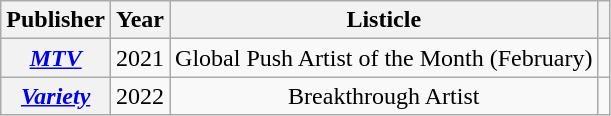<table class="wikitable plainrowheaders sortable" style="text-align:center">
<tr>
<th scope="col">Publisher</th>
<th scope="col">Year</th>
<th scope="col">Listicle</th>
<th scope="col" class="unsortable"></th>
</tr>
<tr>
<th scope="row"><em><a href='#'>MTV</a></em></th>
<td>2021</td>
<td>Global Push Artist of the Month (February)</td>
<td></td>
</tr>
<tr>
<th scope="row"><a href='#'><em>Variety</em></a></th>
<td>2022</td>
<td>Breakthrough Artist</td>
<td></td>
</tr>
</table>
